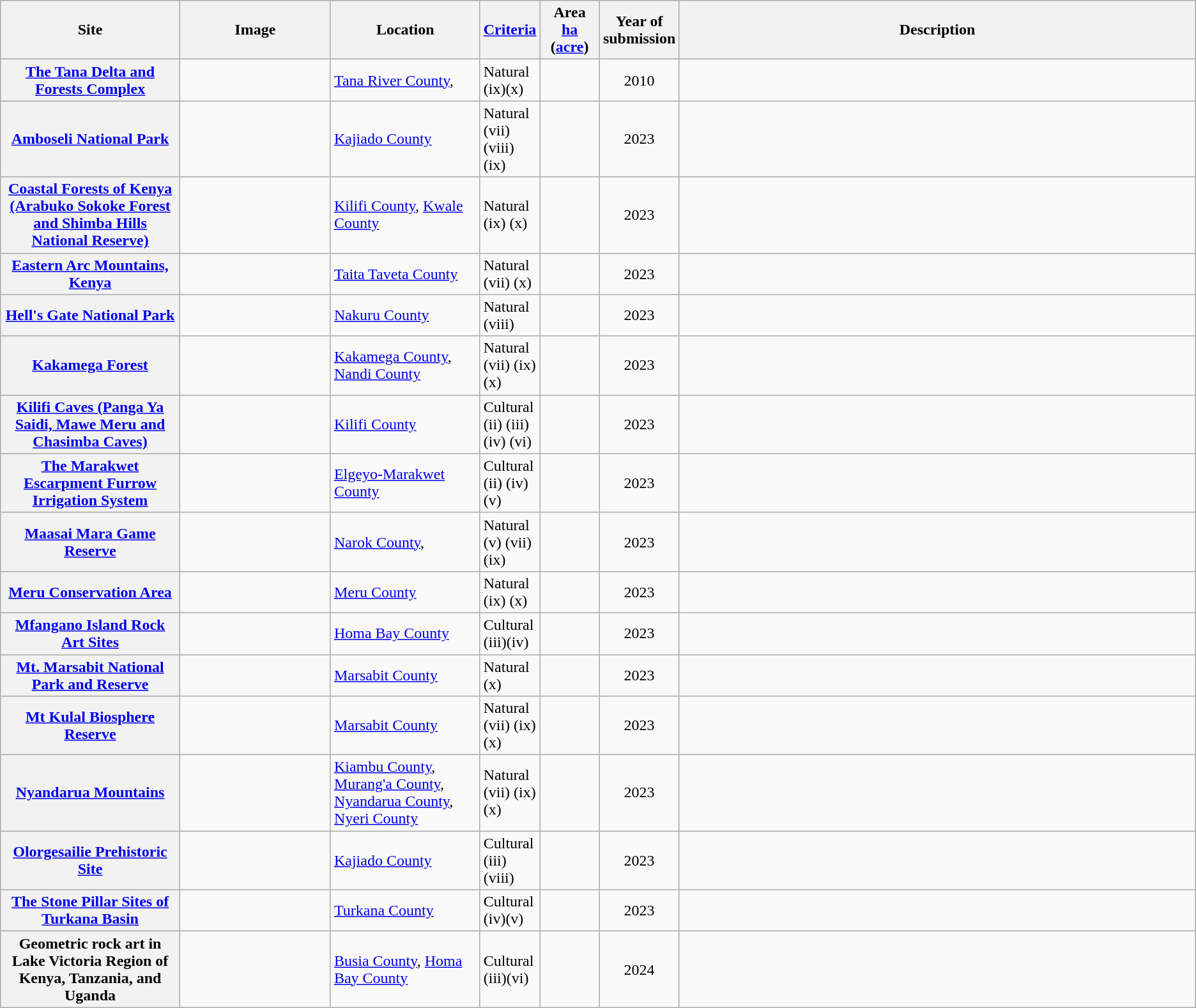<table class="wikitable sortable">
<tr>
<th scope="col" style="width:15%;">Site</th>
<th scope="col" class="unsortable" style="width:150px;">Image</th>
<th scope="col" style="width:12.5%;">Location</th>
<th scope="row" style="width:5%;"><a href='#'>Criteria</a></th>
<th scope="col" style="width:5%;">Area<br><a href='#'>ha</a> (<a href='#'>acre</a>)<br></th>
<th scope="col" style="width:5%;">Year of submission</th>
<th scope="col" class="unsortable">Description</th>
</tr>
<tr>
<th scope="row"><a href='#'>The Tana Delta and Forests Complex</a></th>
<td></td>
<td><a href='#'>Tana River County</a>, <small></small></td>
<td>Natural (ix)(x)</td>
<td></td>
<td align="center">2010</td>
<td></td>
</tr>
<tr>
<th scope="row"><a href='#'>Amboseli National Park</a></th>
<td></td>
<td><a href='#'>Kajiado County</a> <small></small></td>
<td>Natural (vii) (viii) (ix)</td>
<td></td>
<td align="center">2023</td>
<td></td>
</tr>
<tr>
<th scope="row"><a href='#'>Coastal Forests of Kenya (Arabuko Sokoke Forest and Shimba Hills National Reserve)</a></th>
<td></td>
<td><a href='#'>Kilifi County</a>, <a href='#'>Kwale County</a> <small></small></td>
<td>Natural (ix) (x)</td>
<td></td>
<td align="center">2023</td>
<td></td>
</tr>
<tr>
<th scope="row"><a href='#'>Eastern Arc Mountains, Kenya</a></th>
<td></td>
<td><a href='#'>Taita Taveta County</a> <small></small></td>
<td>Natural (vii) (x)</td>
<td></td>
<td align="center">2023</td>
<td></td>
</tr>
<tr>
<th scope="row"><a href='#'>Hell's Gate National Park</a></th>
<td></td>
<td><a href='#'>Nakuru County</a> <small></small></td>
<td>Natural (viii)</td>
<td></td>
<td align="center">2023</td>
<td></td>
</tr>
<tr>
<th scope="row"><a href='#'>Kakamega Forest</a></th>
<td></td>
<td><a href='#'>Kakamega County</a>, <a href='#'>Nandi County</a> <small></small></td>
<td>Natural (vii) (ix) (x)</td>
<td></td>
<td align="center">2023</td>
<td></td>
</tr>
<tr>
<th scope="row"><a href='#'>Kilifi Caves (Panga Ya Saidi, Mawe Meru and Chasimba Caves)</a></th>
<td></td>
<td><a href='#'>Kilifi County</a> <small></small></td>
<td>Cultural (ii) (iii) (iv) (vi)</td>
<td></td>
<td align="center">2023</td>
<td></td>
</tr>
<tr>
<th scope="row"><a href='#'>The Marakwet Escarpment Furrow Irrigation System</a></th>
<td></td>
<td><a href='#'>Elgeyo-Marakwet County</a> <small></small></td>
<td>Cultural (ii) (iv) (v)</td>
<td></td>
<td align="center">2023</td>
<td></td>
</tr>
<tr>
<th scope="row"><a href='#'>Maasai Mara Game Reserve</a></th>
<td></td>
<td><a href='#'>Narok County</a>, <small></small></td>
<td>Natural (v) (vii) (ix)</td>
<td></td>
<td align="center">2023</td>
<td></td>
</tr>
<tr>
<th scope="row"><a href='#'>Meru Conservation Area</a></th>
<td></td>
<td><a href='#'>Meru County</a> <small></small></td>
<td>Natural (ix) (x)</td>
<td></td>
<td align="center">2023</td>
<td></td>
</tr>
<tr>
<th scope="row"><a href='#'>Mfangano Island Rock Art Sites</a></th>
<td></td>
<td><a href='#'>Homa Bay County</a> <small></small></td>
<td>Cultural (iii)(iv)</td>
<td></td>
<td align="center">2023</td>
<td></td>
</tr>
<tr>
<th scope="row"><a href='#'>Mt. Marsabit National Park and Reserve</a></th>
<td></td>
<td><a href='#'>Marsabit County</a> <small></small></td>
<td>Natural (x)</td>
<td></td>
<td align="center">2023</td>
<td></td>
</tr>
<tr>
<th scope="row"><a href='#'>Mt Kulal Biosphere Reserve</a></th>
<td></td>
<td><a href='#'>Marsabit County</a> <small></small></td>
<td>Natural (vii) (ix) (x)</td>
<td></td>
<td align="center">2023</td>
<td></td>
</tr>
<tr>
<th scope="row"><a href='#'>Nyandarua Mountains</a></th>
<td></td>
<td><a href='#'>Kiambu County</a>, <a href='#'>Murang'a County</a>, <a href='#'>Nyandarua County</a>, <a href='#'>Nyeri County</a> <small></small></td>
<td>Natural (vii) (ix) (x)</td>
<td></td>
<td align="center">2023</td>
<td></td>
</tr>
<tr>
<th scope="row"><a href='#'>Olorgesailie Prehistoric Site</a></th>
<td></td>
<td><a href='#'>Kajiado County</a> <small></small></td>
<td>Cultural (iii)(viii)</td>
<td></td>
<td align="center">2023</td>
<td></td>
</tr>
<tr>
<th scope="row"><a href='#'>The Stone Pillar Sites of Turkana Basin</a></th>
<td></td>
<td><a href='#'>Turkana County</a> <small></small></td>
<td>Cultural (iv)(v)</td>
<td></td>
<td align="center">2023</td>
<td></td>
</tr>
<tr>
<th scope="row">Geometric rock art in Lake Victoria Region of Kenya, Tanzania, and Uganda</th>
<td></td>
<td><a href='#'>Busia County</a>, <a href='#'>Homa Bay County</a> <small></small></td>
<td>Cultural (iii)(vi)</td>
<td></td>
<td align="center">2024</td>
<td></td>
</tr>
</table>
